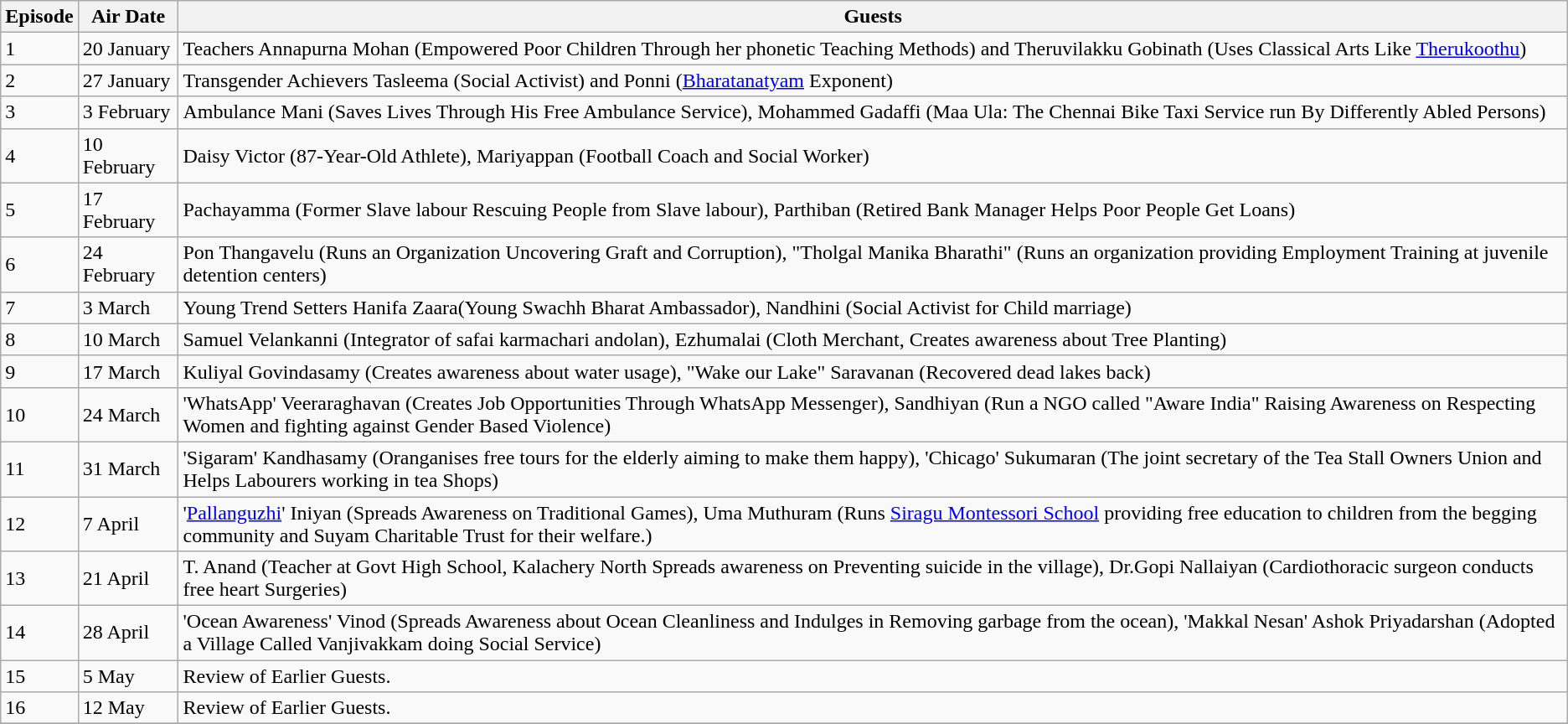<table class="wikitable">
<tr>
<th>Episode</th>
<th>Air Date</th>
<th>Guests</th>
</tr>
<tr>
<td>1</td>
<td>20 January</td>
<td>Teachers Annapurna Mohan (Empowered Poor Children Through her phonetic Teaching Methods) and  Theruvilakku Gobinath (Uses Classical Arts Like <a href='#'>Therukoothu</a>)</td>
</tr>
<tr>
<td>2</td>
<td>27 January</td>
<td>Transgender Achievers Tasleema (Social Activist) and Ponni (<a href='#'>Bharatanatyam</a> Exponent)</td>
</tr>
<tr>
<td>3</td>
<td>3 February</td>
<td>Ambulance Mani (Saves Lives Through His Free Ambulance Service), Mohammed Gadaffi (Maa Ula: The Chennai Bike Taxi Service run By Differently Abled Persons)</td>
</tr>
<tr>
<td>4</td>
<td>10 February</td>
<td>Daisy Victor (87-Year-Old Athlete), Mariyappan (Football Coach and Social Worker)</td>
</tr>
<tr>
<td>5</td>
<td>17 February</td>
<td>Pachayamma (Former Slave labour Rescuing People from Slave labour), Parthiban (Retired Bank Manager Helps Poor People Get Loans)</td>
</tr>
<tr>
<td>6</td>
<td>24 February</td>
<td>Pon Thangavelu (Runs an Organization Uncovering Graft and Corruption), "Tholgal Manika Bharathi" (Runs an organization providing Employment Training at juvenile detention centers)</td>
</tr>
<tr>
<td>7</td>
<td>3 March</td>
<td>Young Trend Setters Hanifa Zaara(Young Swachh Bharat Ambassador), Nandhini (Social Activist for Child marriage)</td>
</tr>
<tr>
<td>8</td>
<td>10 March</td>
<td>Samuel Velankanni (Integrator of safai karmachari andolan), Ezhumalai (Cloth Merchant, Creates awareness about Tree Planting)</td>
</tr>
<tr>
<td>9</td>
<td>17 March</td>
<td>Kuliyal Govindasamy (Creates awareness about water usage), "Wake our Lake" Saravanan (Recovered dead lakes back)</td>
</tr>
<tr>
<td>10</td>
<td>24 March</td>
<td>'WhatsApp' Veeraraghavan (Creates Job Opportunities Through WhatsApp Messenger), Sandhiyan (Run a NGO called "Aware India" Raising Awareness on Respecting Women and fighting against Gender Based Violence)</td>
</tr>
<tr>
<td>11</td>
<td>31 March</td>
<td>'Sigaram' Kandhasamy (Oranganises free tours for the elderly aiming to make them happy), 'Chicago' Sukumaran (The joint secretary of the Tea Stall Owners Union and Helps Labourers working in  tea Shops)</td>
</tr>
<tr>
<td>12</td>
<td>7 April</td>
<td>'<a href='#'>Pallanguzhi</a>' Iniyan (Spreads Awareness on Traditional Games), Uma Muthuram (Runs <a href='#'>Siragu Montessori School</a> providing free education to children from the begging community and Suyam Charitable Trust for their welfare.)</td>
</tr>
<tr>
<td>13</td>
<td>21 April</td>
<td>T. Anand (Teacher at Govt High School, Kalachery North Spreads awareness on Preventing suicide in the village), Dr.Gopi Nallaiyan (Cardiothoracic surgeon conducts free heart Surgeries)</td>
</tr>
<tr>
<td>14</td>
<td>28 April</td>
<td>'Ocean Awareness' Vinod (Spreads Awareness about Ocean Cleanliness and Indulges in Removing garbage from the ocean), 'Makkal Nesan' Ashok Priyadarshan (Adopted a Village Called Vanjivakkam doing Social Service)</td>
</tr>
<tr>
<td>15</td>
<td>5 May</td>
<td>Review of Earlier Guests.</td>
</tr>
<tr>
<td>16</td>
<td>12 May</td>
<td>Review of Earlier Guests.</td>
</tr>
<tr>
</tr>
</table>
